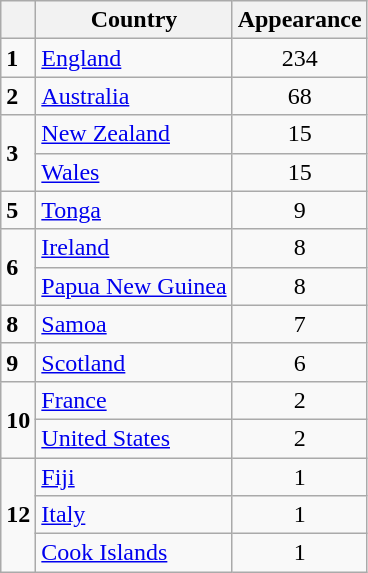<table class="wikitable">
<tr>
<th></th>
<th>Country</th>
<th>Appearance</th>
</tr>
<tr>
<td><strong>1</strong></td>
<td> <a href='#'>England</a></td>
<td style="text-align:center;">234</td>
</tr>
<tr>
<td><strong>2</strong></td>
<td> <a href='#'>Australia</a></td>
<td style="text-align:center;">68</td>
</tr>
<tr>
<td rowspan=2><strong>3</strong></td>
<td> <a href='#'>New Zealand</a></td>
<td style="text-align:center;">15</td>
</tr>
<tr>
<td> <a href='#'>Wales</a></td>
<td style="text-align:center;">15</td>
</tr>
<tr>
<td><strong>5</strong></td>
<td> <a href='#'>Tonga</a></td>
<td style="text-align:center;">9</td>
</tr>
<tr>
<td rowspan=2><strong>6</strong></td>
<td> <a href='#'>Ireland</a></td>
<td style="text-align:center;">8</td>
</tr>
<tr>
<td> <a href='#'>Papua New Guinea</a></td>
<td style="text-align:center;">8</td>
</tr>
<tr>
<td><strong>8</strong></td>
<td> <a href='#'>Samoa</a></td>
<td style="text-align:center;">7</td>
</tr>
<tr>
<td><strong>9</strong></td>
<td> <a href='#'>Scotland</a></td>
<td style="text-align:center;">6</td>
</tr>
<tr>
<td rowspan=2><strong>10</strong></td>
<td> <a href='#'>France</a></td>
<td style="text-align:center;">2</td>
</tr>
<tr>
<td> <a href='#'>United States</a></td>
<td style="text-align:center;">2</td>
</tr>
<tr>
<td rowspan=3><strong>12</strong></td>
<td> <a href='#'>Fiji</a></td>
<td style="text-align:center;">1</td>
</tr>
<tr>
<td> <a href='#'>Italy</a></td>
<td style="text-align:center;">1</td>
</tr>
<tr>
<td> <a href='#'>Cook Islands</a></td>
<td style="text-align:center;">1</td>
</tr>
</table>
